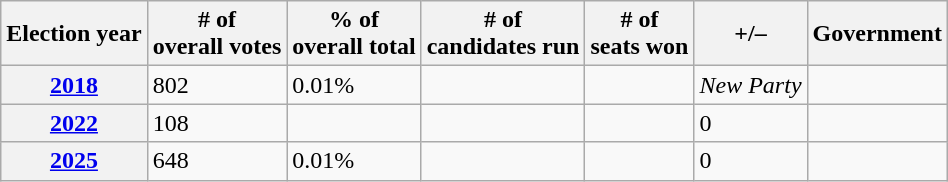<table class=wikitable>
<tr>
<th>Election year</th>
<th># of<br>overall votes</th>
<th>% of<br>overall total</th>
<th># of<br>candidates run</th>
<th># of<br>seats won</th>
<th>+/–</th>
<th>Government</th>
</tr>
<tr>
<th><a href='#'>2018</a></th>
<td>802</td>
<td>0.01%</td>
<td><small> </small></td>
<td><small> </small></td>
<td><em>New Party</em></td>
<td></td>
</tr>
<tr>
<th><a href='#'>2022</a></th>
<td>108</td>
<td></td>
<td><small> </small></td>
<td><small> </small></td>
<td>0</td>
<td></td>
</tr>
<tr>
<th><a href='#'>2025</a></th>
<td>648</td>
<td>0.01%</td>
<td><small> </small></td>
<td><small> </small></td>
<td>0</td>
<td></td>
</tr>
</table>
